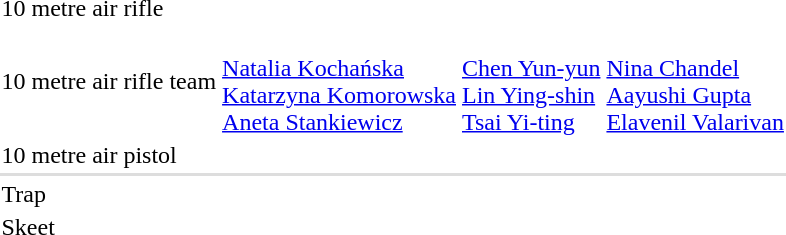<table>
<tr>
<td>10 metre air rifle<br></td>
<td></td>
<td></td>
<td></td>
</tr>
<tr>
<td>10 metre air rifle team</td>
<td><br><a href='#'>Natalia Kochańska</a><br><a href='#'>Katarzyna Komorowska</a><br><a href='#'>Aneta Stankiewicz</a></td>
<td><br><a href='#'>Chen Yun-yun</a><br><a href='#'>Lin Ying-shin</a><br><a href='#'>Tsai Yi-ting</a></td>
<td><br><a href='#'>Nina Chandel</a><br><a href='#'>Aayushi Gupta</a><br><a href='#'>Elavenil Valarivan</a></td>
</tr>
<tr>
<td>10 metre air pistol<br></td>
<td></td>
<td></td>
<td></td>
</tr>
<tr bgcolor=#DDDDDD>
<td colspan=7></td>
</tr>
<tr>
<td>Trap<br></td>
<td></td>
<td></td>
<td></td>
</tr>
<tr>
<td>Skeet<br></td>
<td></td>
<td></td>
<td></td>
</tr>
</table>
